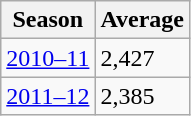<table class="wikitable">
<tr>
<th>Season</th>
<th>Average</th>
</tr>
<tr>
<td><a href='#'>2010–11</a></td>
<td>2,427 </td>
</tr>
<tr>
<td><a href='#'>2011–12</a></td>
<td>2,385 </td>
</tr>
</table>
